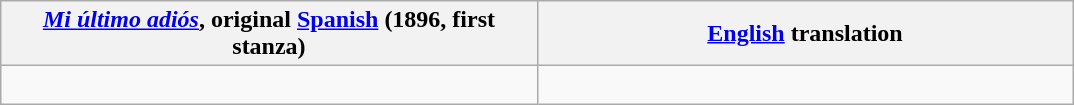<table class="wikitable" style="margin:1em auto">
<tr>
<th style="width:350px;"><em><a href='#'>Mi último adiós</a></em>, original <a href='#'>Spanish</a> (1896, first stanza)</th>
<th style="width:350px;"><a href='#'>English</a> translation</th>
</tr>
<tr valign="top">
<td><br></td>
<td><br></td>
</tr>
</table>
